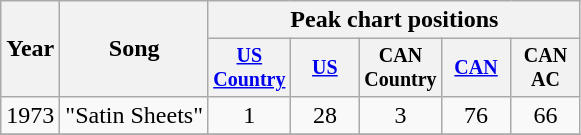<table class="wikitable" style="text-align:center;">
<tr>
<th rowspan="2">Year</th>
<th rowspan="2">Song</th>
<th colspan="5">Peak chart positions</th>
</tr>
<tr style="font-size:smaller;">
<th width="40"><a href='#'>US Country</a><br></th>
<th width="40"><a href='#'>US</a><br></th>
<th width="40">CAN Country<br></th>
<th width="40"><a href='#'>CAN</a><br></th>
<th width="40">CAN AC<br></th>
</tr>
<tr>
<td>1973</td>
<td align="left">"Satin Sheets"</td>
<td>1</td>
<td>28</td>
<td>3</td>
<td>76</td>
<td>66</td>
</tr>
<tr>
</tr>
</table>
